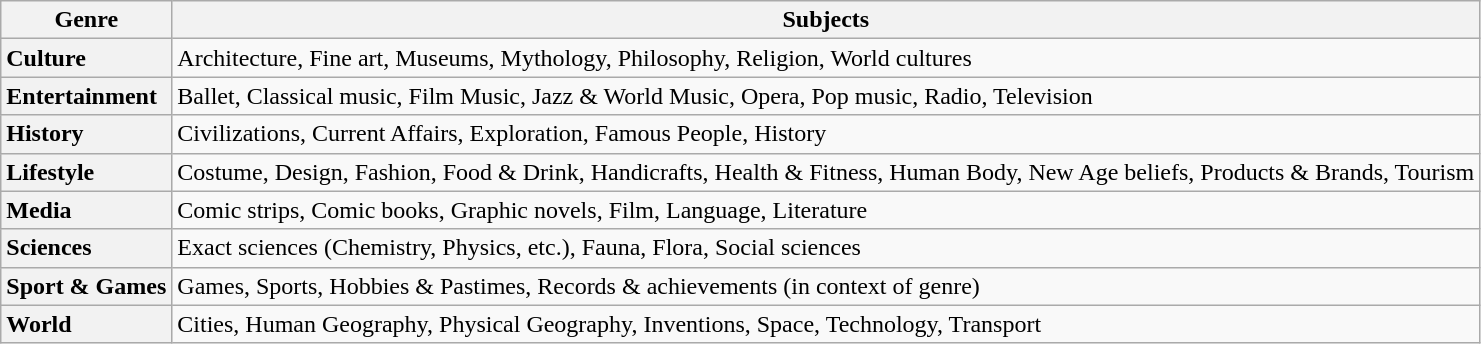<table class="wikitable sortable" style="margin-top:0;">
<tr>
<th>Genre</th>
<th>Subjects</th>
</tr>
<tr>
<th scope="row" style="text-align:left;">Culture</th>
<td>Architecture, Fine art, Museums, Mythology, Philosophy, Religion, World cultures</td>
</tr>
<tr>
<th scope="row" style="text-align:left;">Entertainment</th>
<td>Ballet, Classical music, Film Music, Jazz & World Music, Opera, Pop music, Radio, Television</td>
</tr>
<tr>
<th scope="row" style="text-align:left;">History</th>
<td>Civilizations, Current Affairs, Exploration, Famous People, History</td>
</tr>
<tr>
<th scope="row" style="text-align:left;">Lifestyle</th>
<td>Costume, Design, Fashion, Food & Drink, Handicrafts, Health & Fitness, Human Body, New Age beliefs, Products & Brands, Tourism</td>
</tr>
<tr>
<th scope="row" style="text-align:left;">Media</th>
<td>Comic strips, Comic books, Graphic novels, Film, Language, Literature</td>
</tr>
<tr>
<th scope="row" style="text-align:left;">Sciences</th>
<td>Exact sciences (Chemistry, Physics, etc.), Fauna, Flora, Social sciences</td>
</tr>
<tr>
<th scope="row" style="text-align:left;">Sport & Games</th>
<td>Games, Sports, Hobbies & Pastimes, Records & achievements (in context of genre)</td>
</tr>
<tr>
<th scope="row" style="text-align:left;">World</th>
<td>Cities, Human Geography, Physical Geography, Inventions, Space, Technology, Transport</td>
</tr>
</table>
